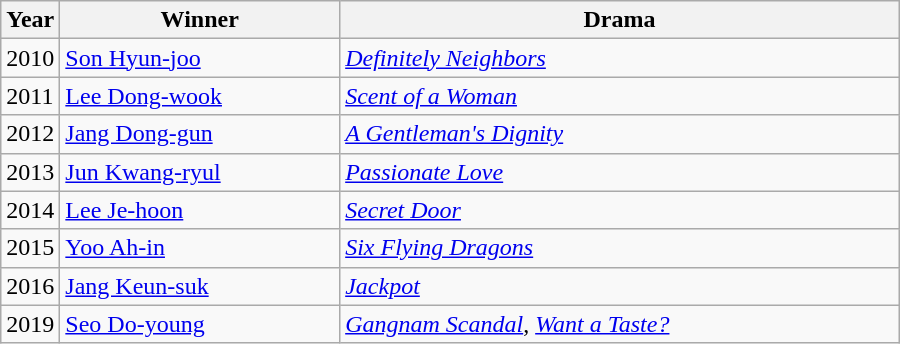<table class="wikitable" style="width:600px">
<tr>
<th width=10>Year</th>
<th>Winner</th>
<th>Drama</th>
</tr>
<tr>
<td>2010</td>
<td><a href='#'>Son Hyun-joo</a></td>
<td><em><a href='#'>Definitely Neighbors</a></em></td>
</tr>
<tr>
<td>2011</td>
<td><a href='#'>Lee Dong-wook</a></td>
<td><em><a href='#'>Scent of a Woman</a></em></td>
</tr>
<tr>
<td>2012</td>
<td><a href='#'>Jang Dong-gun</a></td>
<td><em><a href='#'>A Gentleman's Dignity</a></em></td>
</tr>
<tr>
<td>2013</td>
<td><a href='#'>Jun Kwang-ryul</a></td>
<td><em><a href='#'>Passionate Love</a></em></td>
</tr>
<tr>
<td>2014</td>
<td><a href='#'>Lee Je-hoon</a></td>
<td><em><a href='#'>Secret Door</a></em></td>
</tr>
<tr>
<td>2015</td>
<td><a href='#'>Yoo Ah-in</a></td>
<td><em><a href='#'>Six Flying Dragons</a></em></td>
</tr>
<tr>
<td>2016</td>
<td><a href='#'>Jang Keun-suk</a></td>
<td><em><a href='#'>Jackpot</a></em></td>
</tr>
<tr>
<td>2019</td>
<td><a href='#'>Seo Do-young</a></td>
<td><em><a href='#'>Gangnam Scandal</a></em>, <em><a href='#'>Want a Taste?</a></em></td>
</tr>
</table>
